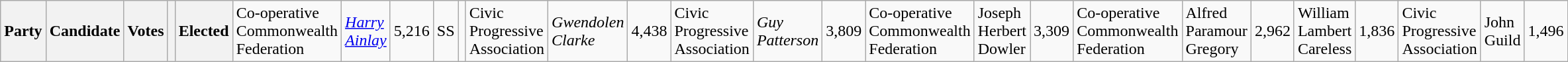<table class="wikitable">
<tr>
<th colspan="2">Party</th>
<th>Candidate</th>
<th>Votes</th>
<th></th>
<th>Elected<br>
</th>
<td>Co-operative Commonwealth Federation</td>
<td><em><a href='#'>Harry Ainlay</a></em></td>
<td align="right">5,216</td>
<td>SS</td>
<td align="center"><br>


</td>
<td>Civic Progressive Association</td>
<td><em>Gwendolen Clarke</em></td>
<td align="right">4,438<br>
</td>
<td>Civic Progressive Association</td>
<td><em>Guy Patterson</em></td>
<td align="right">3,809<br></td>
<td>Co-operative Commonwealth Federation</td>
<td>Joseph Herbert Dowler</td>
<td align="right">3,309<br></td>
<td>Co-operative Commonwealth Federation</td>
<td>Alfred Paramour Gregory</td>
<td align="right">2,962<br></td>
<td>William Lambert Careless</td>
<td align="right">1,836<br></td>
<td>Civic Progressive Association</td>
<td>John Guild</td>
<td align="right">1,496</td>
</tr>
</table>
